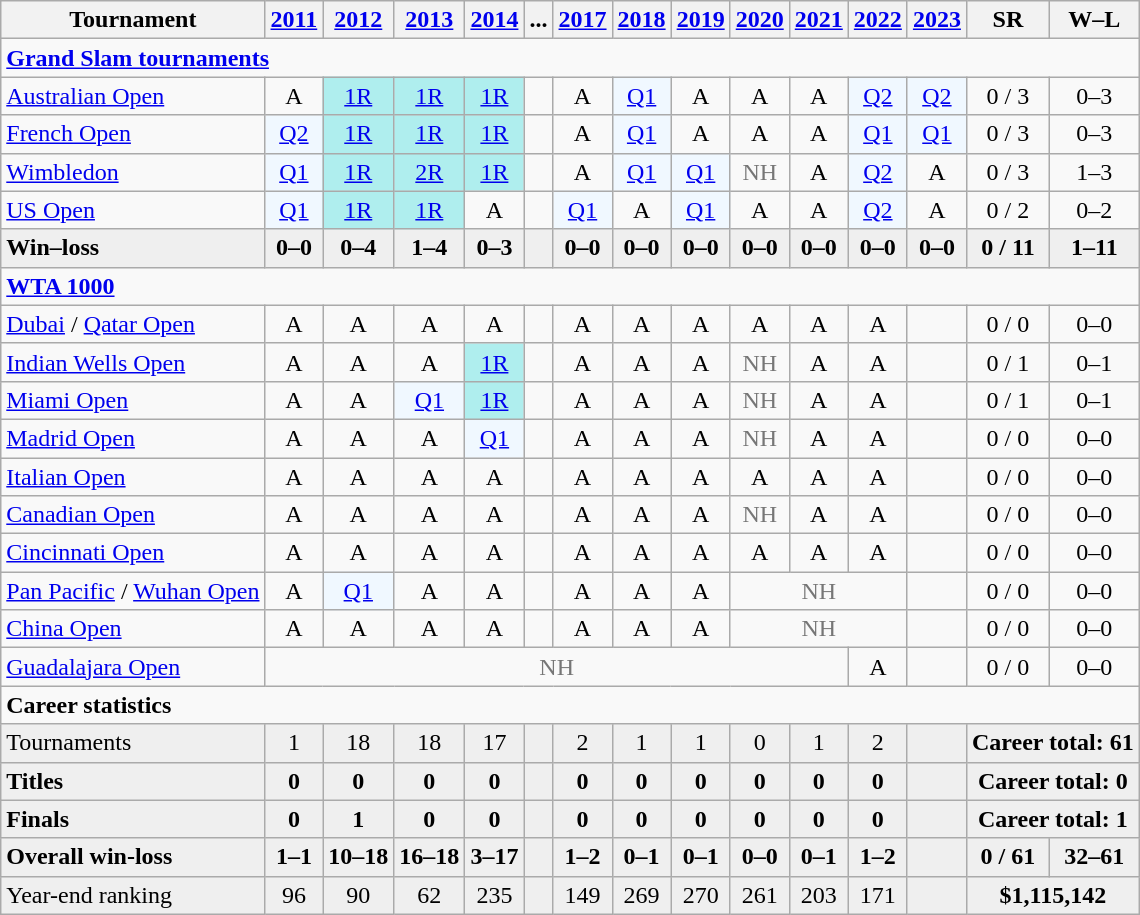<table class="wikitable" style="text-align:center;">
<tr>
<th>Tournament</th>
<th><a href='#'>2011</a></th>
<th><a href='#'>2012</a></th>
<th><a href='#'>2013</a></th>
<th><a href='#'>2014</a></th>
<th>...</th>
<th><a href='#'>2017</a></th>
<th><a href='#'>2018</a></th>
<th><a href='#'>2019</a></th>
<th><a href='#'>2020</a></th>
<th><a href='#'>2021</a></th>
<th><a href='#'>2022</a></th>
<th><a href='#'>2023</a></th>
<th>SR</th>
<th>W–L</th>
</tr>
<tr>
<td colspan="16" align="left"><strong><a href='#'>Grand Slam tournaments</a></strong></td>
</tr>
<tr>
<td style="text-align:left;"><a href='#'>Australian Open</a></td>
<td>A</td>
<td style="background:#afeeee;"><a href='#'>1R</a></td>
<td style="background:#afeeee;"><a href='#'>1R</a></td>
<td style="background:#afeeee;"><a href='#'>1R</a></td>
<td></td>
<td>A</td>
<td bgcolor="f0f8ff"><a href='#'>Q1</a></td>
<td>A</td>
<td>A</td>
<td>A</td>
<td bgcolor="f0f8ff"><a href='#'>Q2</a></td>
<td bgcolor="f0f8ff"><a href='#'>Q2</a></td>
<td>0 / 3</td>
<td>0–3</td>
</tr>
<tr>
<td style="text-align:left;"><a href='#'>French Open</a></td>
<td bgcolor="f0f8ff"><a href='#'>Q2</a></td>
<td style="background:#afeeee;"><a href='#'>1R</a></td>
<td style="background:#afeeee;"><a href='#'>1R</a></td>
<td style="background:#afeeee;"><a href='#'>1R</a></td>
<td></td>
<td>A</td>
<td bgcolor="f0f8ff"><a href='#'>Q1</a></td>
<td>A</td>
<td>A</td>
<td>A</td>
<td bgcolor="f0f8ff"><a href='#'>Q1</a></td>
<td bgcolor="f0f8ff"><a href='#'>Q1</a></td>
<td>0 / 3</td>
<td>0–3</td>
</tr>
<tr>
<td style="text-align:left;"><a href='#'>Wimbledon</a></td>
<td bgcolor=f0f8ff><a href='#'>Q1</a></td>
<td style="background:#afeeee;"><a href='#'>1R</a></td>
<td style="background:#afeeee;"><a href='#'>2R</a></td>
<td style="background:#afeeee;"><a href='#'>1R</a></td>
<td></td>
<td>A</td>
<td bgcolor="f0f8ff"><a href='#'>Q1</a></td>
<td bgcolor="f0f8ff"><a href='#'>Q1</a></td>
<td style=color:#767676>NH</td>
<td>A</td>
<td bgcolor="f0f8ff"><a href='#'>Q2</a></td>
<td>A</td>
<td>0 / 3</td>
<td>1–3</td>
</tr>
<tr>
<td style="text-align:left;"><a href='#'>US Open</a></td>
<td bgcolor=f0f8ff><a href='#'>Q1</a></td>
<td style="background:#afeeee;"><a href='#'>1R</a></td>
<td style="background:#afeeee;"><a href='#'>1R</a></td>
<td>A</td>
<td></td>
<td bgcolor="f0f8ff"><a href='#'>Q1</a></td>
<td>A</td>
<td bgcolor="f0f8ff"><a href='#'>Q1</a></td>
<td>A</td>
<td>A</td>
<td bgcolor="f0f8ff"><a href='#'>Q2</a></td>
<td>A</td>
<td>0 / 2</td>
<td>0–2</td>
</tr>
<tr style="background:#efefef; font-weight:bold;">
<td style="text-align:left;">Win–loss</td>
<td>0–0</td>
<td>0–4</td>
<td>1–4</td>
<td>0–3</td>
<td></td>
<td>0–0</td>
<td>0–0</td>
<td>0–0</td>
<td>0–0</td>
<td>0–0</td>
<td>0–0</td>
<td>0–0</td>
<td>0 / 11</td>
<td>1–11</td>
</tr>
<tr>
<td colspan="16" align="left"><strong><a href='#'>WTA 1000</a></strong></td>
</tr>
<tr>
<td align=left><a href='#'>Dubai</a> / <a href='#'>Qatar Open</a></td>
<td>A</td>
<td>A</td>
<td>A</td>
<td>A</td>
<td></td>
<td>A</td>
<td>A</td>
<td>A</td>
<td>A</td>
<td>A</td>
<td>A</td>
<td></td>
<td>0 / 0</td>
<td>0–0</td>
</tr>
<tr>
<td align=left><a href='#'>Indian Wells Open</a></td>
<td>A</td>
<td>A</td>
<td>A</td>
<td bgcolor=afeeee><a href='#'>1R</a></td>
<td></td>
<td>A</td>
<td>A</td>
<td>A</td>
<td style=color:#767676>NH</td>
<td>A</td>
<td>A</td>
<td></td>
<td>0 / 1</td>
<td>0–1</td>
</tr>
<tr>
<td align=left><a href='#'>Miami Open</a></td>
<td>A</td>
<td>A</td>
<td bgcolor=f0f8ff><a href='#'>Q1</a></td>
<td bgcolor=afeeee><a href='#'>1R</a></td>
<td></td>
<td>A</td>
<td>A</td>
<td>A</td>
<td style=color:#767676>NH</td>
<td>A</td>
<td>A</td>
<td></td>
<td>0 / 1</td>
<td>0–1</td>
</tr>
<tr>
<td align=left><a href='#'>Madrid Open</a></td>
<td>A</td>
<td>A</td>
<td>A</td>
<td bgcolor=f0f8ff><a href='#'>Q1</a></td>
<td></td>
<td>A</td>
<td>A</td>
<td>A</td>
<td style=color:#767676>NH</td>
<td>A</td>
<td>A</td>
<td></td>
<td>0 / 0</td>
<td>0–0</td>
</tr>
<tr>
<td align=left><a href='#'>Italian Open</a></td>
<td>A</td>
<td>A</td>
<td>A</td>
<td>A</td>
<td></td>
<td>A</td>
<td>A</td>
<td>A</td>
<td>A</td>
<td>A</td>
<td>A</td>
<td></td>
<td>0 / 0</td>
<td>0–0</td>
</tr>
<tr>
<td align=left><a href='#'>Canadian Open</a></td>
<td>A</td>
<td>A</td>
<td>A</td>
<td>A</td>
<td></td>
<td>A</td>
<td>A</td>
<td>A</td>
<td style=color:#767676>NH</td>
<td>A</td>
<td>A</td>
<td></td>
<td>0 / 0</td>
<td>0–0</td>
</tr>
<tr>
<td align=left><a href='#'>Cincinnati Open</a></td>
<td>A</td>
<td>A</td>
<td>A</td>
<td>A</td>
<td></td>
<td>A</td>
<td>A</td>
<td>A</td>
<td>A</td>
<td>A</td>
<td>A</td>
<td></td>
<td>0 / 0</td>
<td>0–0</td>
</tr>
<tr>
<td align=left><a href='#'>Pan Pacific</a> / <a href='#'>Wuhan Open</a></td>
<td>A</td>
<td bgcolor=f0f8ff><a href='#'>Q1</a></td>
<td>A</td>
<td>A</td>
<td></td>
<td>A</td>
<td>A</td>
<td>A</td>
<td colspan="3"  style=color:#767676>NH</td>
<td></td>
<td>0 / 0</td>
<td>0–0</td>
</tr>
<tr>
<td align=left><a href='#'>China Open</a></td>
<td>A</td>
<td>A</td>
<td>A</td>
<td>A</td>
<td></td>
<td>A</td>
<td>A</td>
<td>A</td>
<td colspan="3" style=color:#767676>NH</td>
<td></td>
<td>0 / 0</td>
<td>0–0</td>
</tr>
<tr>
<td align=left><a href='#'>Guadalajara Open</a></td>
<td colspan="10"  style=color:#767676>NH</td>
<td>A</td>
<td></td>
<td>0 / 0</td>
<td>0–0</td>
</tr>
<tr>
<td colspan="16" align="left"><strong>Career statistics</strong></td>
</tr>
<tr bgcolor=efefef>
<td align=left>Tournaments</td>
<td>1</td>
<td>18</td>
<td>18</td>
<td>17</td>
<td></td>
<td>2</td>
<td>1</td>
<td>1</td>
<td>0</td>
<td>1</td>
<td>2</td>
<td></td>
<td colspan="3"><strong>Career total: 61</strong></td>
</tr>
<tr style="background:#efefef; font-weight:bold;">
<td align=left>Titles</td>
<td>0</td>
<td>0</td>
<td>0</td>
<td>0</td>
<td></td>
<td>0</td>
<td>0</td>
<td>0</td>
<td>0</td>
<td>0</td>
<td>0</td>
<td></td>
<td colspan="3">Career total: 0</td>
</tr>
<tr style="background:#efefef; font-weight:bold;">
<td align=left>Finals</td>
<td>0</td>
<td>1</td>
<td>0</td>
<td>0</td>
<td></td>
<td>0</td>
<td>0</td>
<td>0</td>
<td>0</td>
<td>0</td>
<td>0</td>
<td></td>
<td colspan="3">Career total: 1</td>
</tr>
<tr style="background:#efefef; font-weight:bold;">
<td align=left>Overall win-loss</td>
<td>1–1</td>
<td>10–18</td>
<td>16–18</td>
<td>3–17</td>
<td></td>
<td>1–2</td>
<td>0–1</td>
<td>0–1</td>
<td>0–0</td>
<td>0–1</td>
<td>1–2</td>
<td></td>
<td>0 / 61</td>
<td>32–61</td>
</tr>
<tr bgcolor=efefef>
<td align=left>Year-end ranking</td>
<td>96</td>
<td>90</td>
<td>62</td>
<td>235</td>
<td></td>
<td>149</td>
<td>269</td>
<td>270</td>
<td>261</td>
<td>203</td>
<td>171</td>
<td></td>
<td colspan="3"><strong>$1,115,142</strong></td>
</tr>
</table>
